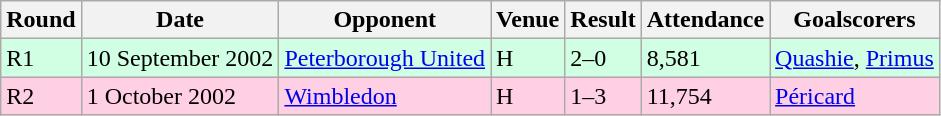<table class="wikitable">
<tr>
<th>Round</th>
<th>Date</th>
<th>Opponent</th>
<th>Venue</th>
<th>Result</th>
<th>Attendance</th>
<th>Goalscorers</th>
</tr>
<tr style="background-color: #d0ffe3;">
<td>R1</td>
<td>10 September 2002</td>
<td><a href='#'>Peterborough United</a></td>
<td>H</td>
<td>2–0</td>
<td>8,581</td>
<td><a href='#'>Quashie</a>, <a href='#'>Primus</a></td>
</tr>
<tr style="background-color: #ffd0e3;">
<td>R2</td>
<td>1 October 2002</td>
<td><a href='#'>Wimbledon</a></td>
<td>H</td>
<td>1–3</td>
<td>11,754</td>
<td><a href='#'>Péricard</a></td>
</tr>
</table>
